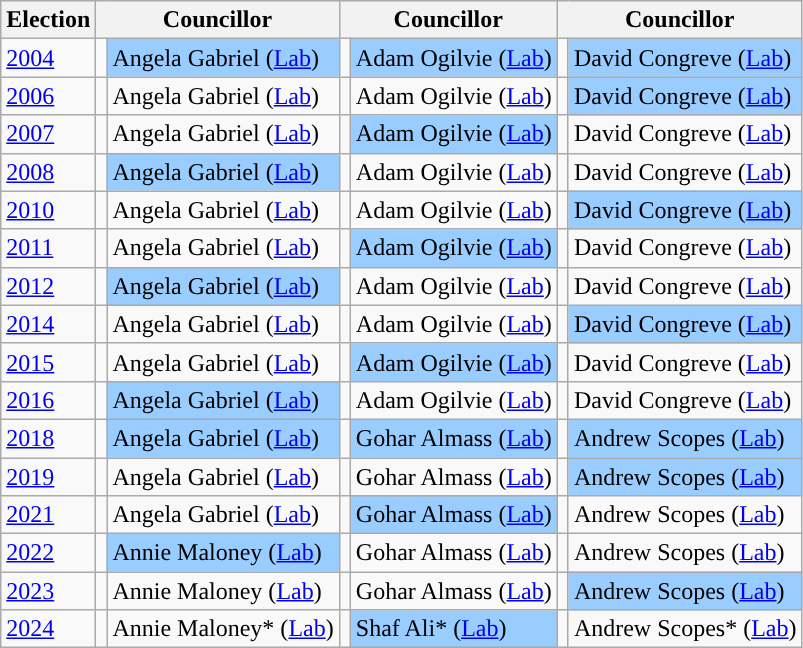<table class="wikitable">
<tr>
<th>Election</th>
<th colspan="2">Councillor</th>
<th colspan="2">Councillor</th>
<th colspan="2">Councillor</th>
</tr>
<tr>
<td><a href='#'>2004</a></td>
<td style="background-color: "></td>
<td bgcolor="#99CCFF">Angela Gabriel (<a href='#'>Lab</a>)</td>
<td style="background-color: "></td>
<td bgcolor="#99CCFF">Adam Ogilvie (<a href='#'>Lab</a>)</td>
<td style="background-color: "></td>
<td bgcolor="#99CCFF">David Congreve (<a href='#'>Lab</a>)</td>
</tr>
<tr>
<td><a href='#'>2006</a></td>
<td style="background-color: "></td>
<td>Angela Gabriel (<a href='#'>Lab</a>)</td>
<td style="background-color: "></td>
<td>Adam Ogilvie (<a href='#'>Lab</a>)</td>
<td style="background-color: "></td>
<td bgcolor="#99CCFF">David Congreve (<a href='#'>Lab</a>)</td>
</tr>
<tr>
<td><a href='#'>2007</a></td>
<td style="background-color: "></td>
<td>Angela Gabriel (<a href='#'>Lab</a>)</td>
<td style="background-color: "></td>
<td bgcolor="#99CCFF">Adam Ogilvie (<a href='#'>Lab</a>)</td>
<td style="background-color: "></td>
<td>David Congreve (<a href='#'>Lab</a>)</td>
</tr>
<tr>
<td><a href='#'>2008</a></td>
<td style="background-color: "></td>
<td bgcolor="#99CCFF">Angela Gabriel (<a href='#'>Lab</a>)</td>
<td style="background-color: "></td>
<td>Adam Ogilvie (<a href='#'>Lab</a>)</td>
<td style="background-color: "></td>
<td>David Congreve (<a href='#'>Lab</a>)</td>
</tr>
<tr>
<td><a href='#'>2010</a></td>
<td style="background-color: "></td>
<td>Angela Gabriel (<a href='#'>Lab</a>)</td>
<td style="background-color: "></td>
<td>Adam Ogilvie (<a href='#'>Lab</a>)</td>
<td style="background-color: "></td>
<td bgcolor="#99CCFF">David Congreve (<a href='#'>Lab</a>)</td>
</tr>
<tr>
<td><a href='#'>2011</a></td>
<td style="background-color: "></td>
<td>Angela Gabriel (<a href='#'>Lab</a>)</td>
<td style="background-color: "></td>
<td bgcolor="#99CCFF">Adam Ogilvie (<a href='#'>Lab</a>)</td>
<td style="background-color: "></td>
<td>David Congreve (<a href='#'>Lab</a>)</td>
</tr>
<tr>
<td><a href='#'>2012</a></td>
<td style="background-color: "></td>
<td bgcolor="#99CCFF">Angela Gabriel (<a href='#'>Lab</a>)</td>
<td style="background-color: "></td>
<td>Adam Ogilvie (<a href='#'>Lab</a>)</td>
<td style="background-color: "></td>
<td>David Congreve (<a href='#'>Lab</a>)</td>
</tr>
<tr>
<td><a href='#'>2014</a></td>
<td style="background-color: "></td>
<td>Angela Gabriel (<a href='#'>Lab</a>)</td>
<td style="background-color: "></td>
<td>Adam Ogilvie (<a href='#'>Lab</a>)</td>
<td style="background-color: "></td>
<td bgcolor="#99CCFF">David Congreve (<a href='#'>Lab</a>)</td>
</tr>
<tr>
<td><a href='#'>2015</a></td>
<td style="background-color: "></td>
<td>Angela Gabriel (<a href='#'>Lab</a>)</td>
<td style="background-color: "></td>
<td bgcolor="#99CCFF">Adam Ogilvie (<a href='#'>Lab</a>)</td>
<td style="background-color: "></td>
<td>David Congreve (<a href='#'>Lab</a>)</td>
</tr>
<tr>
<td><a href='#'>2016</a></td>
<td style="background-color: "></td>
<td bgcolor="#99CCFF">Angela Gabriel (<a href='#'>Lab</a>)</td>
<td style="background-color: "></td>
<td>Adam Ogilvie (<a href='#'>Lab</a>)</td>
<td style="background-color: "></td>
<td>David Congreve (<a href='#'>Lab</a>)</td>
</tr>
<tr>
<td><a href='#'>2018</a></td>
<td style="background-color: "></td>
<td bgcolor="#99CCFF">Angela Gabriel (<a href='#'>Lab</a>)</td>
<td style="background-color: "></td>
<td bgcolor="#99CCFF">Gohar Almass (<a href='#'>Lab</a>)</td>
<td style="background-color: "></td>
<td bgcolor="#99CCFF">Andrew Scopes (<a href='#'>Lab</a>)</td>
</tr>
<tr>
<td><a href='#'>2019</a></td>
<td style="background-color: "></td>
<td>Angela Gabriel (<a href='#'>Lab</a>)</td>
<td style="background-color: "></td>
<td>Gohar Almass (<a href='#'>Lab</a>)</td>
<td style="background-color: "></td>
<td bgcolor="#99CCFF">Andrew Scopes (<a href='#'>Lab</a>)</td>
</tr>
<tr>
<td><a href='#'>2021</a></td>
<td style="background-color: "></td>
<td>Angela Gabriel (<a href='#'>Lab</a>)</td>
<td style="background-color: "></td>
<td bgcolor="#99CCFF">Gohar Almass (<a href='#'>Lab</a>)</td>
<td style="background-color: "></td>
<td>Andrew Scopes (<a href='#'>Lab</a>)</td>
</tr>
<tr>
<td><a href='#'>2022</a></td>
<td style="background-color: "></td>
<td bgcolor="#99CCFF">Annie Maloney (<a href='#'>Lab</a>)</td>
<td style="background-color: "></td>
<td>Gohar Almass (<a href='#'>Lab</a>)</td>
<td style="background-color: "></td>
<td>Andrew Scopes (<a href='#'>Lab</a>)</td>
</tr>
<tr>
<td><a href='#'>2023</a></td>
<td style="background-color: "></td>
<td>Annie Maloney (<a href='#'>Lab</a>)</td>
<td style="background-color: "></td>
<td>Gohar Almass (<a href='#'>Lab</a>)</td>
<td style="background-color: "></td>
<td bgcolor="#99CCFF">Andrew Scopes (<a href='#'>Lab</a>)</td>
</tr>
<tr>
<td><a href='#'>2024</a></td>
<td style="background-color: "></td>
<td>Annie Maloney* (<a href='#'>Lab</a>)</td>
<td style="background-color: "></td>
<td bgcolor="#99CCFF">Shaf Ali* (<a href='#'>Lab</a>)</td>
<td style="background-color: "></td>
<td>Andrew Scopes* (<a href='#'>Lab</a>)</td>
</tr>
</table>
